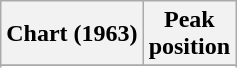<table class="wikitable sortable plainrowheaders" style="text-align:center;">
<tr>
<th scope="col">Chart (1963)</th>
<th scope="col">Peak<br>position</th>
</tr>
<tr>
</tr>
<tr>
</tr>
</table>
